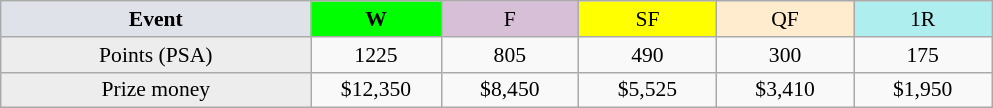<table class=wikitable style=font-size:90%;text-align:center>
<tr>
<td width=200 colspan=1 bgcolor=#dfe2e9><strong>Event</strong></td>
<td width=80 bgcolor=lime><strong>W</strong></td>
<td width=85 bgcolor=#D8BFD8>F</td>
<td width=85 bgcolor=#FFFF00>SF</td>
<td width=85 bgcolor=#ffebcd>QF</td>
<td width=85 bgcolor=#afeeee>1R</td>
</tr>
<tr>
<td bgcolor=#EDEDED>Points (PSA)</td>
<td>1225</td>
<td>805</td>
<td>490</td>
<td>300</td>
<td>175</td>
</tr>
<tr>
<td bgcolor=#EDEDED>Prize money</td>
<td>$12,350</td>
<td>$8,450</td>
<td>$5,525</td>
<td>$3,410</td>
<td>$1,950</td>
</tr>
</table>
